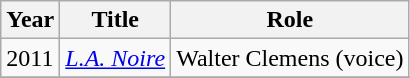<table class="wikitable unsortable">
<tr>
<th>Year</th>
<th>Title</th>
<th>Role</th>
</tr>
<tr>
<td>2011</td>
<td><em><a href='#'>L.A. Noire</a></em></td>
<td>Walter Clemens (voice)</td>
</tr>
<tr>
</tr>
</table>
